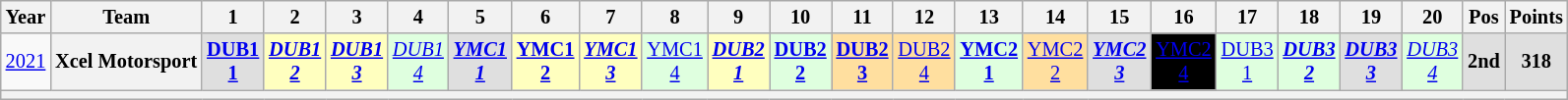<table class="wikitable" style="text-align:center; font-size:85%">
<tr>
<th>Year</th>
<th>Team</th>
<th>1</th>
<th>2</th>
<th>3</th>
<th>4</th>
<th>5</th>
<th>6</th>
<th>7</th>
<th>8</th>
<th>9</th>
<th>10</th>
<th>11</th>
<th>12</th>
<th>13</th>
<th>14</th>
<th>15</th>
<th>16</th>
<th>17</th>
<th>18</th>
<th>19</th>
<th>20</th>
<th>Pos</th>
<th>Points</th>
</tr>
<tr>
<td><a href='#'>2021</a></td>
<th nowrap>Xcel Motorsport</th>
<td style="background:#DFDFDF;"><strong><a href='#'>DUB1<br>1</a></strong><br></td>
<td style="background:#FFFFBF;"><strong><em><a href='#'>DUB1<br>2</a></em></strong><br></td>
<td style="background:#FFFFBF;"><strong><em><a href='#'>DUB1<br>3</a></em></strong><br></td>
<td style="background:#DFFFDF;"><em><a href='#'>DUB1<br>4</a></em><br></td>
<td style="background:#DFDFDF;"><strong><em><a href='#'>YMC1<br>1</a></em></strong><br></td>
<td style="background:#FFFFBF;"><strong><a href='#'>YMC1<br>2</a></strong><br></td>
<td style="background:#FFFFBF;"><strong><em><a href='#'>YMC1<br>3</a></em></strong><br></td>
<td style="background:#DFFFDF;"><a href='#'>YMC1<br>4</a><br></td>
<td style="background:#FFFFBF;"><strong><em><a href='#'>DUB2<br>1</a></em></strong><br></td>
<td style="background:#DFFFDF;"><strong><a href='#'>DUB2<br>2</a></strong><br></td>
<td style="background:#FFDF9F;"><strong><a href='#'>DUB2<br>3</a></strong><br></td>
<td style="background:#FFDF9F;"><a href='#'>DUB2<br>4</a><br></td>
<td style="background:#DFFFDF;"><strong><a href='#'>YMC2<br>1</a></strong><br></td>
<td style="background:#FFDF9F;"><a href='#'>YMC2<br>2</a><br></td>
<td style="background:#DFDFDF;"><strong><em><a href='#'>YMC2<br>3</a></em></strong><br></td>
<td style="background:#000000;color:white"><a href='#'><span>YMC2<br>4</span></a><br></td>
<td style="background:#DFFFDF;"><a href='#'>DUB3<br>1</a><br></td>
<td style="background:#DFFFDF;"><strong><em><a href='#'>DUB3<br>2</a></em></strong><br></td>
<td style="background:#DFDFDF;"><strong><em><a href='#'>DUB3<br>3</a></em></strong><br></td>
<td style="background:#DFFFDF;"><em><a href='#'>DUB3<br>4</a></em><br></td>
<th style="background:#DFDFDF;">2nd</th>
<th style="background:#DFDFDF;">318</th>
</tr>
<tr>
<th colspan="24"></th>
</tr>
</table>
